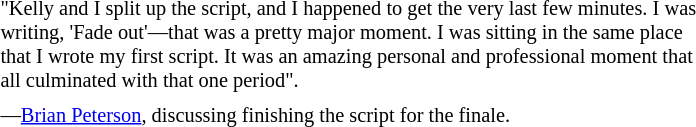<table class="toccolours" style="float: left; margin-left: 1em; margin-right: 2em; font-size: 85%; width:35em; max-width: 40%;" cellspacing="5">
<tr>
<td style="text-align: left;">"Kelly and I split up the script, and I happened to get the very last few minutes. I was writing, 'Fade out'—that was a pretty major moment. I was sitting in the same place that I wrote my first script. It was an amazing personal and professional moment that all culminated with that one period".</td>
</tr>
<tr>
<td style="text-align: left;">—<a href='#'>Brian Peterson</a>, discussing finishing the script for the finale.</td>
</tr>
</table>
